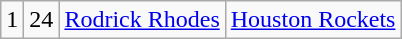<table class="wikitable">
<tr style="text-align:center;" bgcolor="">
<td>1</td>
<td>24</td>
<td><a href='#'>Rodrick Rhodes</a></td>
<td><a href='#'>Houston Rockets</a></td>
</tr>
</table>
